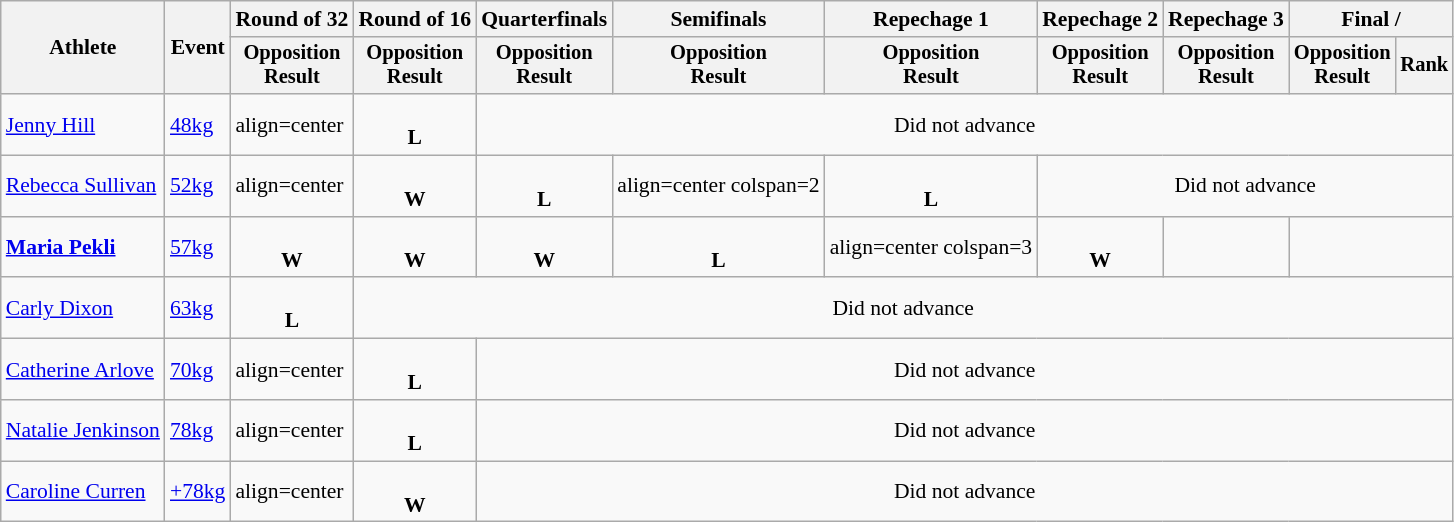<table class="wikitable" style="font-size:90%">
<tr>
<th rowspan="2">Athlete</th>
<th rowspan="2">Event</th>
<th>Round of 32</th>
<th>Round of 16</th>
<th>Quarterfinals</th>
<th>Semifinals</th>
<th>Repechage 1</th>
<th>Repechage 2</th>
<th>Repechage 3</th>
<th colspan=2>Final / </th>
</tr>
<tr style="font-size:95%">
<th>Opposition<br>Result</th>
<th>Opposition<br>Result</th>
<th>Opposition<br>Result</th>
<th>Opposition<br>Result</th>
<th>Opposition<br>Result</th>
<th>Opposition<br>Result</th>
<th>Opposition<br>Result</th>
<th>Opposition<br>Result</th>
<th>Rank</th>
</tr>
<tr>
<td align=left><a href='#'>Jenny Hill</a></td>
<td align=left><a href='#'>48kg</a></td>
<td>align=center </td>
<td align=center><br><strong>L</strong></td>
<td align=center colspan=7>Did not advance</td>
</tr>
<tr>
<td align=left><a href='#'>Rebecca Sullivan</a></td>
<td align=left><a href='#'>52kg</a></td>
<td>align=center </td>
<td align=center><br><strong>W</strong></td>
<td align=center><br><strong>L</strong></td>
<td>align=center colspan=2 </td>
<td align=center><br><strong>L</strong></td>
<td align=center colspan=4>Did not advance</td>
</tr>
<tr>
<td align=left><strong><a href='#'>Maria Pekli</a></strong></td>
<td align=left><a href='#'>57kg</a></td>
<td align=center><br><strong>W</strong></td>
<td align=center><br><strong>W</strong></td>
<td align=center><br><strong>W</strong></td>
<td align=center><br><strong>L</strong></td>
<td>align=center colspan=3 </td>
<td align=center><br><strong>W</strong></td>
<td align=center></td>
</tr>
<tr>
<td align=left><a href='#'>Carly Dixon</a></td>
<td align=left><a href='#'>63kg</a></td>
<td align=center><br><strong>L</strong></td>
<td align=center colspan=8>Did not advance</td>
</tr>
<tr>
<td align=left><a href='#'>Catherine Arlove</a></td>
<td align=left><a href='#'>70kg</a></td>
<td>align=center </td>
<td align=center><br><strong>L</strong></td>
<td align=center colspan=7>Did not advance</td>
</tr>
<tr>
<td align=left><a href='#'>Natalie Jenkinson</a></td>
<td align=left><a href='#'>78kg</a></td>
<td>align=center </td>
<td align=center><br><strong>L</strong></td>
<td align=center colspan=7>Did not advance</td>
</tr>
<tr>
<td align=left><a href='#'>Caroline Curren</a></td>
<td align=left><a href='#'>+78kg</a></td>
<td>align=center </td>
<td align=center><br><strong>W</strong></td>
<td align=center colspan=7>Did not advance</td>
</tr>
</table>
